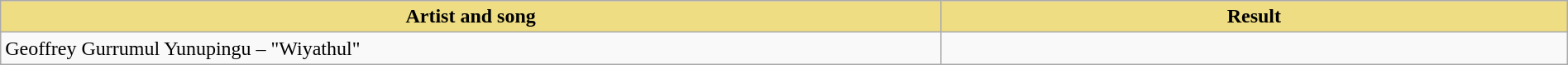<table class="wikitable" width=100%>
<tr>
<th style="width:15%;background:#EEDD82;">Artist and song</th>
<th style="width:10%;background:#EEDD82;">Result</th>
</tr>
<tr>
<td>Geoffrey Gurrumul Yunupingu – "Wiyathul"</td>
<td></td>
</tr>
</table>
